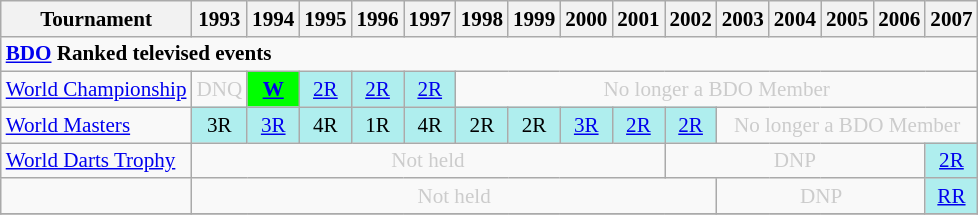<table class=wikitable style=text-align:center;font-size:88%>
<tr>
<th>Tournament</th>
<th>1993</th>
<th>1994</th>
<th>1995</th>
<th>1996</th>
<th>1997</th>
<th>1998</th>
<th>1999</th>
<th>2000</th>
<th>2001</th>
<th>2002</th>
<th>2003</th>
<th>2004</th>
<th>2005</th>
<th>2006</th>
<th>2007</th>
</tr>
<tr>
<td colspan="33" align="left"><strong><a href='#'>BDO</a> Ranked televised events</strong></td>
</tr>
<tr>
<td align=left><a href='#'>World Championship</a></td>
<td style="text-align:center; color:#ccc;">DNQ</td>
<td style="text-align:center; background:lime;"><strong><a href='#'>W</a></strong></td>
<td style="text-align:center; background:#afeeee;"><a href='#'>2R</a></td>
<td style="text-align:center; background:#afeeee;"><a href='#'>2R</a></td>
<td style="text-align:center; background:#afeeee;"><a href='#'>2R</a></td>
<td colspan="10" style="text-align:center; color:#ccc;">No longer a BDO Member</td>
</tr>
<tr>
<td align=left><a href='#'>World Masters</a></td>
<td style="text-align:center; background:#afeeee;">3R</td>
<td style="text-align:center; background:#afeeee;"><a href='#'>3R</a></td>
<td style="text-align:center; background:#afeeee;">4R</td>
<td style="text-align:center; background:#afeeee;">1R</td>
<td style="text-align:center; background:#afeeee;">4R</td>
<td style="text-align:center; background:#afeeee;">2R</td>
<td style="text-align:center; background:#afeeee;">2R</td>
<td style="text-align:center; background:#afeeee;"><a href='#'>3R</a></td>
<td style="text-align:center; background:#afeeee;"><a href='#'>2R</a></td>
<td style="text-align:center; background:#afeeee;"><a href='#'>2R</a></td>
<td colspan="5" style="text-align:center; color:#ccc;">No longer a BDO Member</td>
</tr>
<tr>
<td align=left><a href='#'>World Darts Trophy</a></td>
<td colspan="9" style="text-align:center; color:#ccc;">Not held</td>
<td colspan="5" style="text-align:center; color:#ccc;">DNP</td>
<td style="text-align:center; background:#afeeee;"><a href='#'>2R</a></td>
</tr>
<tr>
<td align=left></td>
<td colspan="10" style="text-align:center; color:#ccc;">Not held</td>
<td colspan="4" style="text-align:center; color:#ccc;">DNP</td>
<td style="text-align:center; background:#afeeee;"><a href='#'>RR</a></td>
</tr>
<tr>
</tr>
</table>
